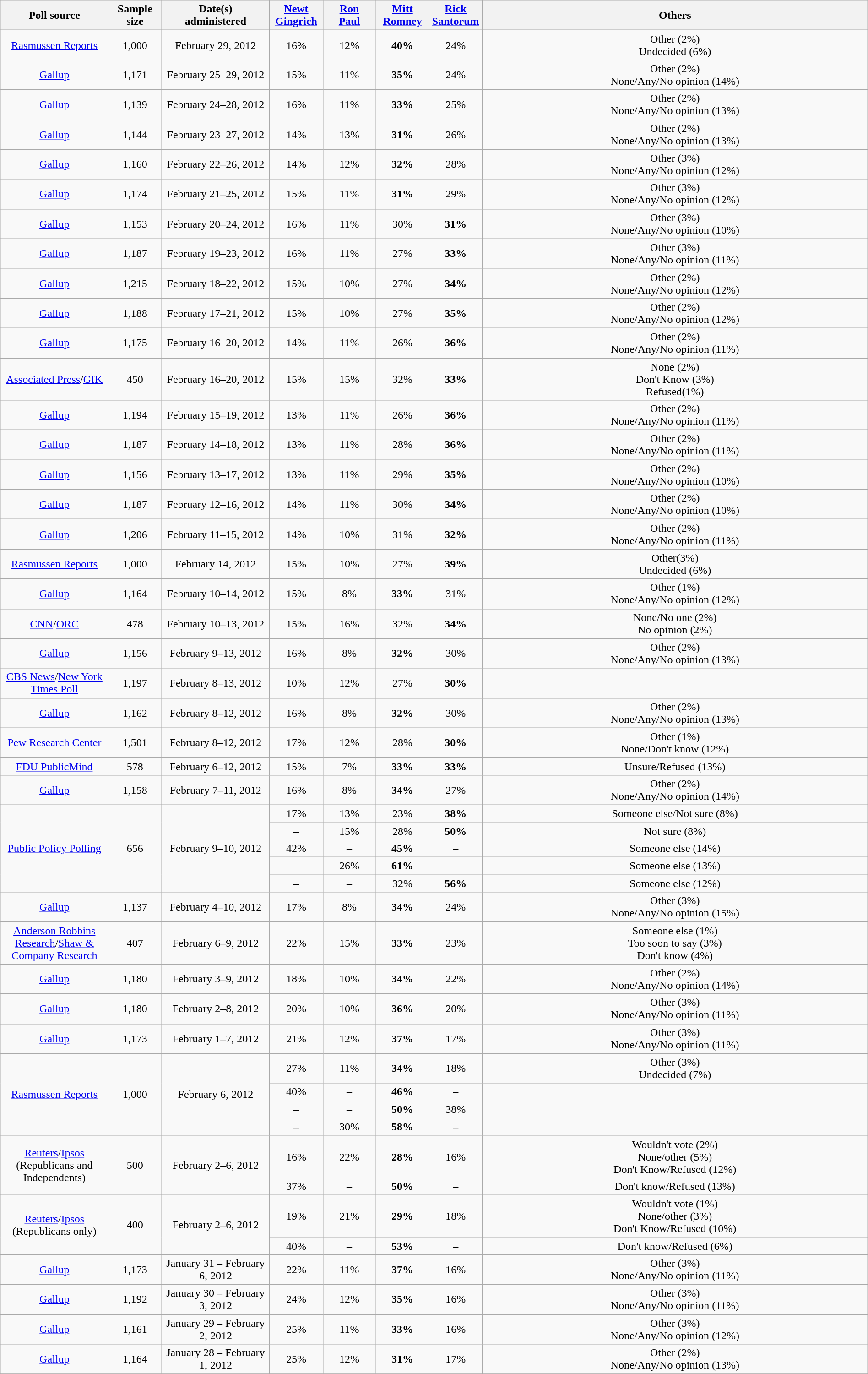<table class="wikitable" style="text-align:center; width:100%;">
<tr>
<th style="width:150px;">Poll source</th>
<th style="width:70px;">Sample<br>size</th>
<th style="width:150px;">Date(s)<br> administered</th>
<th style="width:70px;"><a href='#'>Newt<br> Gingrich</a></th>
<th style="width:70px;"><a href='#'>Ron<br> Paul</a></th>
<th style="width:70px;"><a href='#'>Mitt<br> Romney</a></th>
<th style="width:70px;"><a href='#'>Rick<br> Santorum</a></th>
<th>Others</th>
</tr>
<tr>
<td><a href='#'>Rasmussen Reports</a></td>
<td>1,000</td>
<td>February 29, 2012</td>
<td>16%</td>
<td>12%</td>
<td><strong>40%</strong></td>
<td>24%</td>
<td>Other (2%)<br>Undecided (6%)</td>
</tr>
<tr>
<td><a href='#'>Gallup</a></td>
<td>1,171</td>
<td>February 25–29, 2012</td>
<td>15%</td>
<td>11%</td>
<td><strong>35%</strong></td>
<td>24%</td>
<td>Other (2%)<br>None/Any/No opinion (14%)</td>
</tr>
<tr>
<td><a href='#'>Gallup</a></td>
<td>1,139</td>
<td>February 24–28, 2012</td>
<td>16%</td>
<td>11%</td>
<td><strong>33%</strong></td>
<td>25%</td>
<td>Other (2%)<br>None/Any/No opinion (13%)</td>
</tr>
<tr>
<td><a href='#'>Gallup</a></td>
<td>1,144</td>
<td>February 23–27, 2012</td>
<td>14%</td>
<td>13%</td>
<td><strong>31%</strong></td>
<td>26%</td>
<td>Other (2%)<br>None/Any/No opinion (13%)</td>
</tr>
<tr>
<td><a href='#'>Gallup</a></td>
<td>1,160</td>
<td>February 22–26, 2012</td>
<td>14%</td>
<td>12%</td>
<td><strong>32%</strong></td>
<td>28%</td>
<td>Other (3%)<br>None/Any/No opinion (12%)</td>
</tr>
<tr>
<td><a href='#'>Gallup</a></td>
<td>1,174</td>
<td>February 21–25, 2012</td>
<td>15%</td>
<td>11%</td>
<td><strong>31%</strong></td>
<td>29%</td>
<td>Other (3%)<br>None/Any/No opinion (12%)</td>
</tr>
<tr>
<td><a href='#'>Gallup</a></td>
<td>1,153</td>
<td>February 20–24, 2012</td>
<td>16%</td>
<td>11%</td>
<td>30%</td>
<td><strong>31%</strong></td>
<td>Other (3%)<br>None/Any/No opinion (10%)</td>
</tr>
<tr>
<td><a href='#'>Gallup</a></td>
<td>1,187</td>
<td>February 19–23, 2012</td>
<td>16%</td>
<td>11%</td>
<td>27%</td>
<td><strong>33%</strong></td>
<td>Other (3%)<br>None/Any/No opinion (11%)</td>
</tr>
<tr>
<td><a href='#'>Gallup</a></td>
<td>1,215</td>
<td>February 18–22, 2012</td>
<td>15%</td>
<td>10%</td>
<td>27%</td>
<td><strong>34%</strong></td>
<td>Other (2%)<br>None/Any/No opinion (12%)</td>
</tr>
<tr>
<td><a href='#'>Gallup</a></td>
<td>1,188</td>
<td>February 17–21, 2012</td>
<td>15%</td>
<td>10%</td>
<td>27%</td>
<td><strong>35%</strong></td>
<td>Other (2%)<br>None/Any/No opinion (12%)</td>
</tr>
<tr>
<td><a href='#'>Gallup</a></td>
<td>1,175</td>
<td>February 16–20, 2012</td>
<td>14%</td>
<td>11%</td>
<td>26%</td>
<td><strong>36%</strong></td>
<td>Other (2%)<br>None/Any/No opinion (11%)</td>
</tr>
<tr>
<td><a href='#'>Associated Press</a>/<a href='#'>GfK</a></td>
<td>450</td>
<td>February 16–20, 2012</td>
<td>15%</td>
<td>15%</td>
<td>32%</td>
<td><strong>33%</strong></td>
<td>None (2%)<br>Don't Know (3%)<br>Refused(1%)</td>
</tr>
<tr>
<td><a href='#'>Gallup</a></td>
<td>1,194</td>
<td>February 15–19, 2012</td>
<td>13%</td>
<td>11%</td>
<td>26%</td>
<td><strong>36%</strong></td>
<td>Other (2%)<br>None/Any/No opinion (11%)</td>
</tr>
<tr>
<td><a href='#'>Gallup</a></td>
<td>1,187</td>
<td>February 14–18, 2012</td>
<td>13%</td>
<td>11%</td>
<td>28%</td>
<td><strong>36%</strong></td>
<td>Other (2%)<br>None/Any/No opinion (11%)</td>
</tr>
<tr>
<td><a href='#'>Gallup</a></td>
<td>1,156</td>
<td>February 13–17, 2012</td>
<td>13%</td>
<td>11%</td>
<td>29%</td>
<td><strong>35%</strong></td>
<td>Other (2%)<br>None/Any/No opinion (10%)</td>
</tr>
<tr>
<td><a href='#'>Gallup</a></td>
<td>1,187</td>
<td>February 12–16, 2012</td>
<td>14%</td>
<td>11%</td>
<td>30%</td>
<td><strong>34%</strong></td>
<td>Other (2%)<br>None/Any/No opinion (10%)</td>
</tr>
<tr>
<td><a href='#'>Gallup</a></td>
<td>1,206</td>
<td>February 11–15, 2012</td>
<td>14%</td>
<td>10%</td>
<td>31%</td>
<td><strong>32%</strong></td>
<td>Other (2%)<br>None/Any/No opinion (11%)</td>
</tr>
<tr>
<td><a href='#'>Rasmussen Reports</a></td>
<td>1,000</td>
<td>February 14, 2012</td>
<td>15%</td>
<td>10%</td>
<td>27%</td>
<td><strong>39%</strong></td>
<td>Other(3%)<br> Undecided (6%)</td>
</tr>
<tr>
<td><a href='#'>Gallup</a></td>
<td>1,164</td>
<td>February 10–14, 2012</td>
<td>15%</td>
<td>8%</td>
<td><strong>33%</strong></td>
<td>31%</td>
<td>Other (1%)<br>None/Any/No opinion (12%)</td>
</tr>
<tr>
<td><a href='#'>CNN</a>/<a href='#'>ORC</a></td>
<td>478</td>
<td>February 10–13, 2012</td>
<td>15%</td>
<td>16%</td>
<td>32%</td>
<td><strong>34%</strong></td>
<td>None/No one (2%)<br>No opinion (2%)</td>
</tr>
<tr>
<td><a href='#'>Gallup</a></td>
<td>1,156</td>
<td>February 9–13, 2012</td>
<td>16%</td>
<td>8%</td>
<td><strong>32%</strong></td>
<td>30%</td>
<td>Other (2%)<br>None/Any/No opinion (13%)</td>
</tr>
<tr>
<td><a href='#'>CBS News</a>/<a href='#'>New York Times Poll</a></td>
<td>1,197</td>
<td>February 8–13, 2012</td>
<td>10%</td>
<td>12%</td>
<td>27%</td>
<td><strong>30%</strong></td>
<td></td>
</tr>
<tr>
<td><a href='#'>Gallup</a></td>
<td>1,162</td>
<td>February 8–12, 2012</td>
<td>16%</td>
<td>8%</td>
<td><strong>32%</strong></td>
<td>30%</td>
<td>Other (2%)<br>None/Any/No opinion (13%)</td>
</tr>
<tr>
<td><a href='#'>Pew Research Center</a></td>
<td>1,501</td>
<td>February 8–12, 2012</td>
<td>17%</td>
<td>12%</td>
<td>28%</td>
<td><strong>30%</strong></td>
<td>Other (1%)<br>None/Don't know (12%)</td>
</tr>
<tr>
<td><a href='#'>FDU PublicMind</a></td>
<td>578</td>
<td>February 6–12, 2012</td>
<td>15%</td>
<td>7%</td>
<td><strong>33%</strong></td>
<td><strong>33%</strong></td>
<td>Unsure/Refused (13%)</td>
</tr>
<tr>
<td><a href='#'>Gallup</a></td>
<td>1,158</td>
<td>February 7–11, 2012</td>
<td>16%</td>
<td>8%</td>
<td><strong>34%</strong></td>
<td>27%</td>
<td>Other (2%)<br>None/Any/No opinion (14%)</td>
</tr>
<tr>
<td rowspan=5><a href='#'>Public Policy Polling</a></td>
<td rowspan=5>656</td>
<td rowspan=5>February 9–10, 2012</td>
<td>17%</td>
<td>13%</td>
<td>23%</td>
<td><strong>38%</strong></td>
<td>Someone else/Not sure (8%)</td>
</tr>
<tr>
<td>–</td>
<td>15%</td>
<td>28%</td>
<td><strong>50%</strong></td>
<td>Not sure (8%)</td>
</tr>
<tr>
<td>42%</td>
<td>–</td>
<td><strong>45%</strong></td>
<td>–</td>
<td>Someone else (14%)</td>
</tr>
<tr>
<td>–</td>
<td>26%</td>
<td><strong>61%</strong></td>
<td>–</td>
<td>Someone else (13%)</td>
</tr>
<tr>
<td>–</td>
<td>–</td>
<td>32%</td>
<td><strong>56%</strong></td>
<td>Someone else (12%)</td>
</tr>
<tr>
<td><a href='#'>Gallup</a></td>
<td>1,137</td>
<td>February 4–10, 2012</td>
<td>17%</td>
<td>8%</td>
<td><strong>34%</strong></td>
<td>24%</td>
<td>Other (3%)<br>None/Any/No opinion (15%)</td>
</tr>
<tr>
<td><a href='#'>Anderson Robbins Research</a>/<a href='#'>Shaw & Company Research</a></td>
<td>407</td>
<td>February 6–9, 2012</td>
<td>22%</td>
<td>15%</td>
<td><strong>33%</strong></td>
<td>23%</td>
<td>Someone else (1%)<br>Too soon to say (3%)<br>Don't know (4%)</td>
</tr>
<tr>
<td><a href='#'>Gallup</a></td>
<td>1,180</td>
<td>February 3–9, 2012</td>
<td>18%</td>
<td>10%</td>
<td><strong>34%</strong></td>
<td>22%</td>
<td>Other (2%)<br>None/Any/No opinion (14%)</td>
</tr>
<tr>
<td><a href='#'>Gallup</a></td>
<td>1,180</td>
<td>February 2–8, 2012</td>
<td>20%</td>
<td>10%</td>
<td><strong>36%</strong></td>
<td>20%</td>
<td>Other (3%)<br>None/Any/No opinion (11%)</td>
</tr>
<tr>
<td><a href='#'>Gallup</a></td>
<td>1,173</td>
<td>February 1–7, 2012</td>
<td>21%</td>
<td>12%</td>
<td><strong>37%</strong></td>
<td>17%</td>
<td>Other (3%)<br>None/Any/No opinion (11%)</td>
</tr>
<tr>
<td rowspan=4><a href='#'>Rasmussen Reports</a></td>
<td rowspan=4>1,000</td>
<td rowspan=4>February 6, 2012</td>
<td>27%</td>
<td>11%</td>
<td><strong>34%</strong></td>
<td>18%</td>
<td>Other (3%)<br>Undecided (7%)</td>
</tr>
<tr>
<td>40%</td>
<td>–</td>
<td><strong>46%</strong></td>
<td>–</td>
<td></td>
</tr>
<tr>
<td>–</td>
<td>–</td>
<td><strong>50%</strong></td>
<td>38%</td>
<td></td>
</tr>
<tr>
<td>–</td>
<td>30%</td>
<td><strong>58%</strong></td>
<td>–</td>
<td></td>
</tr>
<tr>
<td rowspan=2><a href='#'>Reuters</a>/<a href='#'>Ipsos</a> (Republicans and Independents)</td>
<td rowspan=2>500</td>
<td rowspan=2>February 2–6, 2012</td>
<td>16%</td>
<td>22%</td>
<td><strong>28%</strong></td>
<td>16%</td>
<td>Wouldn't vote (2%)<br>None/other (5%)<br>Don't Know/Refused (12%)</td>
</tr>
<tr>
<td>37%</td>
<td>–</td>
<td><strong>50%</strong></td>
<td>–</td>
<td>Don't know/Refused (13%)</td>
</tr>
<tr>
<td rowspan=2><a href='#'>Reuters</a>/<a href='#'>Ipsos</a> (Republicans only)</td>
<td rowspan=2>400</td>
<td rowspan=2>February 2–6, 2012</td>
<td>19%</td>
<td>21%</td>
<td><strong>29%</strong></td>
<td>18%</td>
<td>Wouldn't vote (1%)<br>None/other (3%)<br>Don't Know/Refused (10%)</td>
</tr>
<tr>
<td>40%</td>
<td>–</td>
<td><strong>53%</strong></td>
<td>–</td>
<td>Don't know/Refused (6%)</td>
</tr>
<tr>
<td><a href='#'>Gallup</a></td>
<td>1,173</td>
<td>January 31 – February 6, 2012</td>
<td>22%</td>
<td>11%</td>
<td><strong>37%</strong></td>
<td>16%</td>
<td>Other (3%)<br>None/Any/No opinion (11%)</td>
</tr>
<tr>
<td><a href='#'>Gallup</a></td>
<td>1,192</td>
<td>January 30 – February 3, 2012</td>
<td>24%</td>
<td>12%</td>
<td><strong>35%</strong></td>
<td>16%</td>
<td>Other (3%)<br>None/Any/No opinion (11%)</td>
</tr>
<tr>
<td><a href='#'>Gallup</a></td>
<td>1,161</td>
<td>January 29 – February 2, 2012</td>
<td>25%</td>
<td>11%</td>
<td><strong>33%</strong></td>
<td>16%</td>
<td>Other (3%)<br>None/Any/No opinion (12%)</td>
</tr>
<tr>
<td><a href='#'>Gallup</a></td>
<td>1,164</td>
<td>January 28 – February 1, 2012</td>
<td>25%</td>
<td>12%</td>
<td><strong>31%</strong></td>
<td>17%</td>
<td>Other (2%)<br>None/Any/No opinion (13%)</td>
</tr>
<tr>
</tr>
</table>
